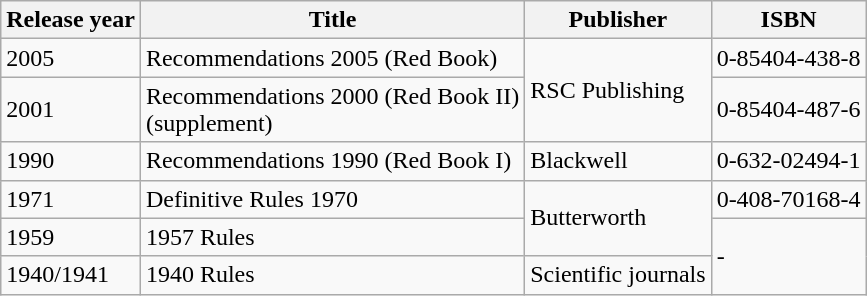<table class="wikitable">
<tr>
<th>Release year</th>
<th>Title</th>
<th>Publisher</th>
<th>ISBN</th>
</tr>
<tr>
<td>2005</td>
<td>Recommendations 2005 (Red Book)</td>
<td rowspan="2">RSC Publishing</td>
<td>0-85404-438-8</td>
</tr>
<tr>
<td>2001</td>
<td>Recommendations 2000 (Red Book II)<br>(supplement)</td>
<td>0-85404-487-6</td>
</tr>
<tr>
<td>1990</td>
<td>Recommendations 1990 (Red Book I)</td>
<td>Blackwell</td>
<td>0-632-02494-1</td>
</tr>
<tr>
<td>1971</td>
<td>Definitive Rules 1970 </td>
<td rowspan="2">Butterworth</td>
<td>0-408-70168-4</td>
</tr>
<tr>
<td>1959</td>
<td>1957 Rules</td>
<td rowspan="2">-</td>
</tr>
<tr>
<td>1940/1941</td>
<td>1940 Rules</td>
<td>Scientific journals</td>
</tr>
</table>
